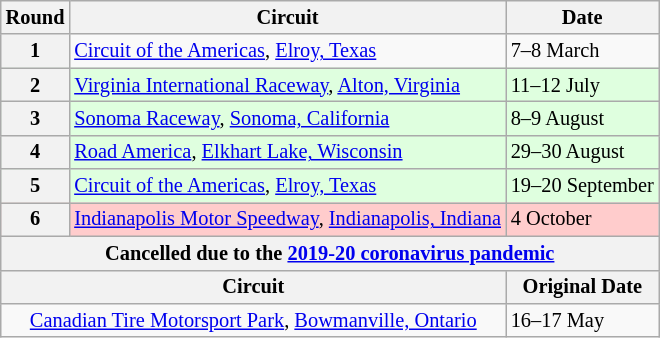<table class="wikitable" style="font-size: 85%;">
<tr>
<th>Round</th>
<th>Circuit</th>
<th>Date</th>
</tr>
<tr>
<th>1</th>
<td> <a href='#'>Circuit of the Americas</a>, <a href='#'>Elroy, Texas</a></td>
<td>7–8 March</td>
</tr>
<tr bgcolor=#DFFFDF>
<th>2</th>
<td> <a href='#'>Virginia International Raceway</a>, <a href='#'>Alton, Virginia</a></td>
<td>11–12 July</td>
</tr>
<tr bgcolor=#DFFFDF>
<th>3</th>
<td> <a href='#'>Sonoma Raceway</a>, <a href='#'>Sonoma, California</a></td>
<td>8–9 August</td>
</tr>
<tr bgcolor=#DFFFDF>
<th>4</th>
<td> <a href='#'>Road America</a>, <a href='#'>Elkhart Lake, Wisconsin</a></td>
<td>29–30 August</td>
</tr>
<tr bgcolor=#DFFFDF>
<th>5</th>
<td> <a href='#'>Circuit of the Americas</a>, <a href='#'>Elroy, Texas</a></td>
<td>19–20 September</td>
</tr>
<tr bgcolor=#FFCCCC>
<th>6</th>
<td> <a href='#'>Indianapolis Motor Speedway</a>, <a href='#'>Indianapolis, Indiana</a></td>
<td>4 October</td>
</tr>
<tr>
<th colspan=5>Cancelled due to the <a href='#'>2019-20 coronavirus pandemic</a></th>
</tr>
<tr>
<th colspan="2" align =center>Circuit</th>
<th>Original Date</th>
</tr>
<tr>
<td colspan="2" align =center> <a href='#'>Canadian Tire Motorsport Park</a>, <a href='#'>Bowmanville, Ontario</a></td>
<td>16–17 May</td>
</tr>
</table>
